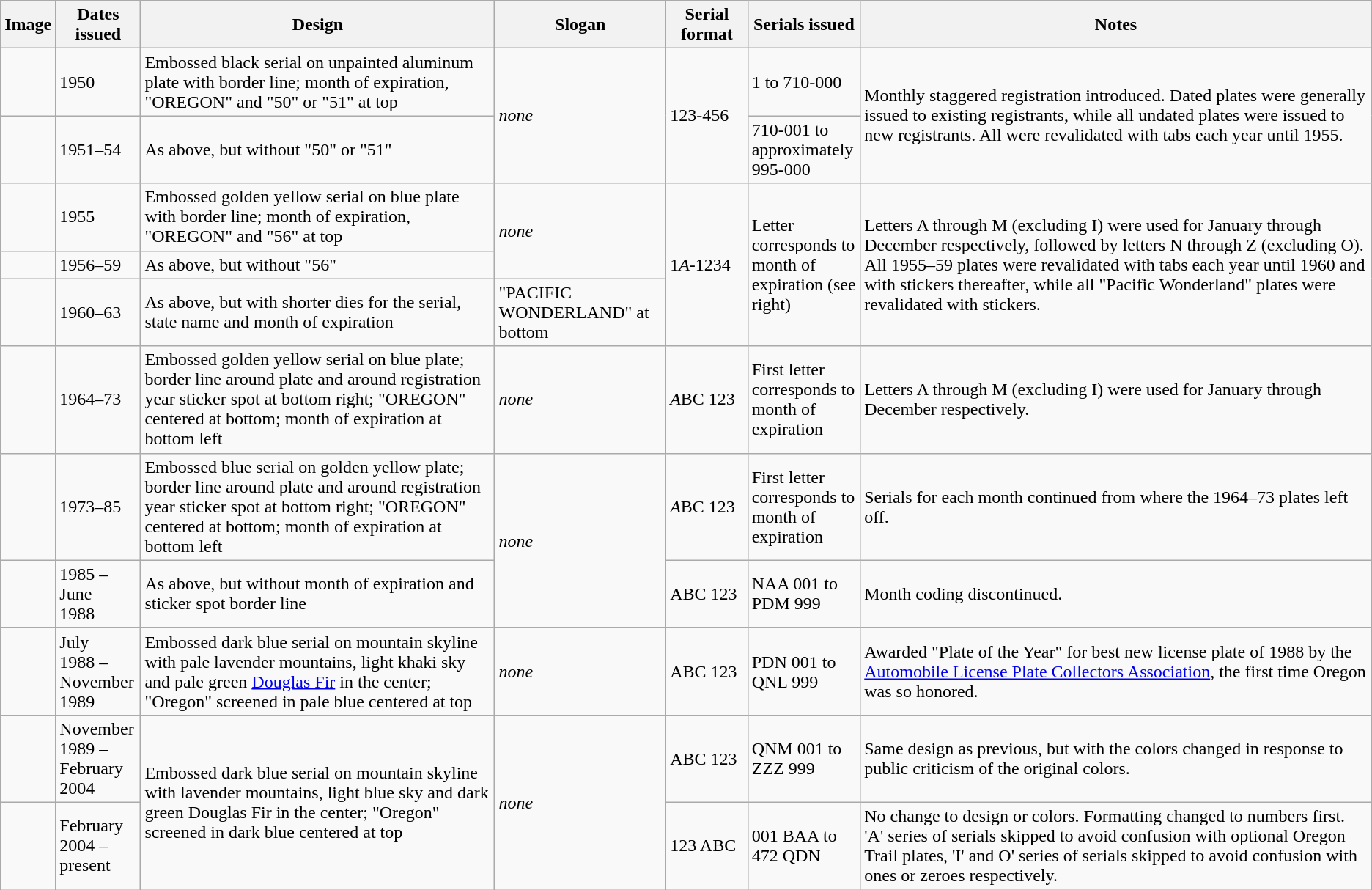<table class="wikitable">
<tr>
<th>Image</th>
<th style="width:70px;">Dates issued</th>
<th>Design</th>
<th>Slogan</th>
<th>Serial format</th>
<th style="width:95px;">Serials issued</th>
<th>Notes</th>
</tr>
<tr>
<td></td>
<td>1950</td>
<td>Embossed black serial on unpainted aluminum plate with border line; month of expiration, "OREGON" and "50" or "51" at top</td>
<td rowspan="2"><em>none</em></td>
<td rowspan="2">123-456</td>
<td>1 to 710-000</td>
<td rowspan="2">Monthly staggered registration introduced. Dated plates were generally issued to existing registrants, while all undated plates were issued to new registrants. All were revalidated with tabs each year until 1955.</td>
</tr>
<tr>
<td></td>
<td>1951–54</td>
<td>As above, but without "50" or "51"</td>
<td>710-001 to approximately 995-000</td>
</tr>
<tr>
<td></td>
<td>1955</td>
<td>Embossed golden yellow serial on blue plate with border line; month of expiration, "OREGON" and "56" at top</td>
<td rowspan="2"><em>none</em></td>
<td rowspan="3">1<em>A</em>-1234</td>
<td rowspan="3">Letter corresponds to month of expiration (see right)</td>
<td rowspan="3">Letters A through M (excluding I) were used for January through December respectively, followed by letters N through Z (excluding O). All 1955–59 plates were revalidated with tabs each year until 1960 and with stickers thereafter, while all "Pacific Wonderland" plates were revalidated with stickers.</td>
</tr>
<tr>
<td></td>
<td>1956–59</td>
<td>As above, but without "56"</td>
</tr>
<tr>
<td></td>
<td>1960–63</td>
<td>As above, but with shorter dies for the serial, state name and month of expiration</td>
<td>"PACIFIC WONDERLAND" at bottom</td>
</tr>
<tr>
<td></td>
<td>1964–73</td>
<td>Embossed golden yellow serial on blue plate; border line around plate and around registration year sticker spot at bottom right; "OREGON" centered at bottom; month of expiration at bottom left</td>
<td><em>none</em></td>
<td><em>A</em>BC 123</td>
<td>First letter corresponds to month of expiration</td>
<td>Letters A through M (excluding I) were used for January through December respectively.</td>
</tr>
<tr>
<td></td>
<td>1973–85</td>
<td>Embossed blue serial on golden yellow plate; border line around plate and around registration year sticker spot at bottom right; "OREGON" centered at bottom; month of expiration at bottom left</td>
<td rowspan="2"><em>none</em></td>
<td><em>A</em>BC 123</td>
<td>First letter corresponds to month of expiration</td>
<td>Serials for each month continued from where the 1964–73 plates left off.</td>
</tr>
<tr>
<td></td>
<td>1985 –<br>June<br>1988</td>
<td>As above, but without month of expiration and sticker spot border line</td>
<td>ABC 123</td>
<td>NAA 001 to PDM 999</td>
<td>Month coding discontinued.</td>
</tr>
<tr>
<td></td>
<td>July<br>1988 – November 1989</td>
<td>Embossed dark blue serial on mountain skyline with pale lavender mountains, light khaki sky and pale green <a href='#'>Douglas Fir</a> in the center; "Oregon" screened in pale blue centered at top</td>
<td><em>none</em></td>
<td>ABC 123</td>
<td>PDN 001 to QNL 999</td>
<td>Awarded "Plate of the Year" for best new license plate of 1988 by the <a href='#'>Automobile License Plate Collectors Association</a>, the first time Oregon was so honored.</td>
</tr>
<tr>
<td></td>
<td>November 1989 – February 2004</td>
<td rowspan=2>Embossed dark blue serial on mountain skyline with lavender mountains, light blue sky and dark green Douglas Fir in the center; "Oregon" screened in dark blue centered at top</td>
<td rowspan=2><em>none</em></td>
<td>ABC 123</td>
<td>QNM 001 to ZZZ 999</td>
<td>Same design as previous, but with the colors changed in response to public criticism of the original colors.</td>
</tr>
<tr>
<td></td>
<td>February 2004 – present</td>
<td>123 ABC</td>
<td>001 BAA to 472 QDN </td>
<td>No change to design or colors. Formatting changed to numbers first. 'A' series of serials skipped to avoid confusion with optional Oregon Trail plates, 'I' and O' series of serials skipped to avoid confusion with ones or zeroes respectively.</td>
</tr>
</table>
